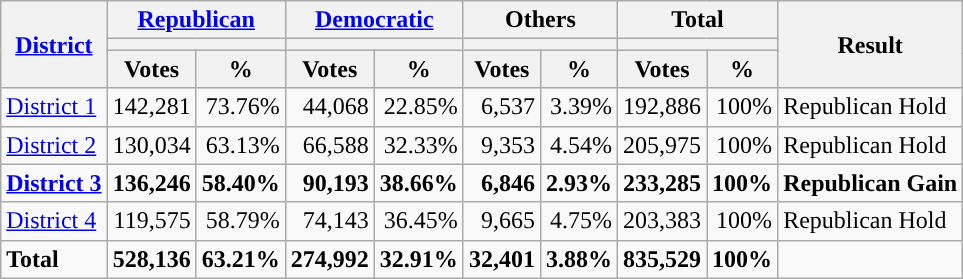<table class="wikitable plainrowheaders sortable" style="font-size:100%; text-align:right;">
<tr>
<th scope=col rowspan=3><a href='#'>District</a></th>
<th scope=col colspan=2><a href='#'>Republican</a></th>
<th scope=col colspan=2><a href='#'>Democratic</a></th>
<th scope=col colspan=2>Others</th>
<th scope=col colspan=2>Total</th>
<th scope=col rowspan=3>Result</th>
</tr>
<tr>
<th scope=col colspan=2 style="background:"></th>
<th scope=col colspan=2 style="background:"></th>
<th scope=col colspan=2></th>
<th scope=col colspan=2></th>
</tr>
<tr>
<th scope=col data-sort-type="number">Votes</th>
<th scope=col data-sort-type="number">%</th>
<th scope=col data-sort-type="number">Votes</th>
<th scope=col data-sort-type="number">%</th>
<th scope=col data-sort-type="number">Votes</th>
<th scope=col data-sort-type="number">%</th>
<th scope=col data-sort-type="number">Votes</th>
<th scope=col data-sort-type="number">%</th>
</tr>
<tr>
<td align=left><a href='#'>District 1</a></td>
<td>142,281</td>
<td>73.76%</td>
<td>44,068</td>
<td>22.85%</td>
<td>6,537</td>
<td>3.39%</td>
<td>192,886</td>
<td>100%</td>
<td align=left>Republican Hold</td>
</tr>
<tr>
<td align=left><a href='#'>District 2</a></td>
<td>130,034</td>
<td>63.13%</td>
<td>66,588</td>
<td>32.33%</td>
<td>9,353</td>
<td>4.54%</td>
<td>205,975</td>
<td>100%</td>
<td align=left>Republican Hold</td>
</tr>
<tr>
<td align=left><strong><a href='#'>District 3</a></strong></td>
<td><strong>136,246</strong></td>
<td><strong>58.40%</strong></td>
<td><strong>90,193</strong></td>
<td><strong>38.66%</strong></td>
<td><strong>6,846</strong></td>
<td><strong>2.93%</strong></td>
<td><strong>233,285</strong></td>
<td><strong>100%</strong></td>
<td align=left><strong>Republican Gain</strong></td>
</tr>
<tr>
<td align=left><a href='#'>District 4</a></td>
<td>119,575</td>
<td>58.79%</td>
<td>74,143</td>
<td>36.45%</td>
<td>9,665</td>
<td>4.75%</td>
<td>203,383</td>
<td>100%</td>
<td align=left>Republican Hold</td>
</tr>
<tr class="sortbottom" style="font-weight:bold">
<td align=left>Total</td>
<td>528,136</td>
<td>63.21%</td>
<td>274,992</td>
<td>32.91%</td>
<td>32,401</td>
<td>3.88%</td>
<td>835,529</td>
<td>100%</td>
<td></td>
</tr>
</table>
